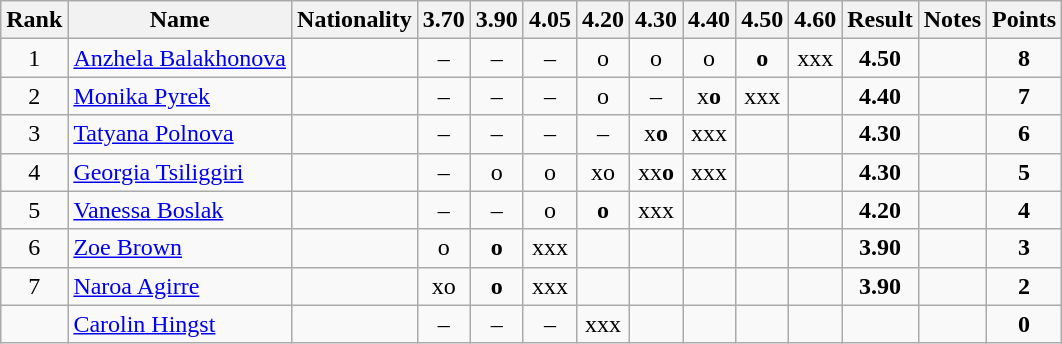<table class="wikitable sortable" style="text-align:center">
<tr>
<th>Rank</th>
<th>Name</th>
<th>Nationality</th>
<th>3.70</th>
<th>3.90</th>
<th>4.05</th>
<th>4.20</th>
<th>4.30</th>
<th>4.40</th>
<th>4.50</th>
<th>4.60</th>
<th>Result</th>
<th>Notes</th>
<th>Points</th>
</tr>
<tr>
<td>1</td>
<td align=left><a href='#'>Anzhela Balakhonova</a></td>
<td align=left></td>
<td>–</td>
<td>–</td>
<td>–</td>
<td>o</td>
<td>o</td>
<td>o</td>
<td><strong>o</strong></td>
<td>xxx</td>
<td><strong>4.50</strong></td>
<td></td>
<td><strong>8</strong></td>
</tr>
<tr>
<td>2</td>
<td align=left><a href='#'>Monika Pyrek</a></td>
<td align=left></td>
<td>–</td>
<td>–</td>
<td>–</td>
<td>o</td>
<td>–</td>
<td>x<strong>o</strong></td>
<td>xxx</td>
<td></td>
<td><strong>4.40</strong></td>
<td></td>
<td><strong>7</strong></td>
</tr>
<tr>
<td>3</td>
<td align=left><a href='#'>Tatyana Polnova</a></td>
<td align=left></td>
<td>–</td>
<td>–</td>
<td>–</td>
<td>–</td>
<td>x<strong>o</strong></td>
<td>xxx</td>
<td></td>
<td></td>
<td><strong>4.30</strong></td>
<td></td>
<td><strong>6</strong></td>
</tr>
<tr>
<td>4</td>
<td align=left><a href='#'>Georgia Tsiliggiri</a></td>
<td align=left></td>
<td>–</td>
<td>o</td>
<td>o</td>
<td>xo</td>
<td>xx<strong>o</strong></td>
<td>xxx</td>
<td></td>
<td></td>
<td><strong>4.30</strong></td>
<td></td>
<td><strong>5</strong></td>
</tr>
<tr>
<td>5</td>
<td align=left><a href='#'>Vanessa Boslak</a></td>
<td align=left></td>
<td>–</td>
<td>–</td>
<td>o</td>
<td><strong>o</strong></td>
<td>xxx</td>
<td></td>
<td></td>
<td></td>
<td><strong>4.20</strong></td>
<td></td>
<td><strong>4</strong></td>
</tr>
<tr>
<td>6</td>
<td align=left><a href='#'>Zoe Brown</a></td>
<td align=left></td>
<td>o</td>
<td><strong>o</strong></td>
<td>xxx</td>
<td></td>
<td></td>
<td></td>
<td></td>
<td></td>
<td><strong>3.90</strong></td>
<td></td>
<td><strong>3</strong></td>
</tr>
<tr>
<td>7</td>
<td align=left><a href='#'>Naroa Agirre</a></td>
<td align=left></td>
<td>xo</td>
<td><strong>o</strong></td>
<td>xxx</td>
<td></td>
<td></td>
<td></td>
<td></td>
<td></td>
<td><strong>3.90</strong></td>
<td></td>
<td><strong>2</strong></td>
</tr>
<tr>
<td></td>
<td align=left><a href='#'>Carolin Hingst</a></td>
<td align=left></td>
<td>–</td>
<td>–</td>
<td>–</td>
<td>xxx</td>
<td></td>
<td></td>
<td></td>
<td></td>
<td><strong></strong></td>
<td></td>
<td><strong>0</strong></td>
</tr>
</table>
